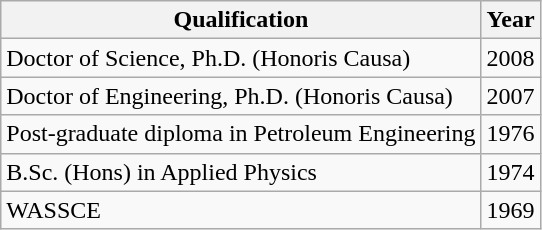<table class="wikitable">
<tr>
<th>Qualification</th>
<th>Year</th>
</tr>
<tr>
<td>Doctor of Science, Ph.D. (Honoris Causa)</td>
<td>2008</td>
</tr>
<tr>
<td>Doctor of Engineering, Ph.D. (Honoris Causa)</td>
<td>2007</td>
</tr>
<tr>
<td>Post-graduate diploma in Petroleum Engineering</td>
<td>1976</td>
</tr>
<tr>
<td>B.Sc. (Hons) in Applied Physics</td>
<td>1974</td>
</tr>
<tr>
<td>WASSCE</td>
<td>1969</td>
</tr>
</table>
